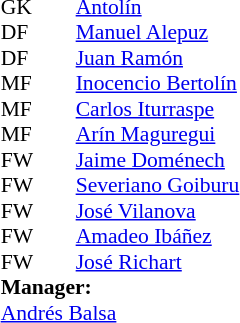<table cellspacing="0" cellpadding="0" style="font-size:90%; margin:0.2em auto;">
<tr>
<th width="25"></th>
<th width="25"></th>
</tr>
<tr>
<td>GK</td>
<td><strong> </strong></td>
<td> <a href='#'>Antolín</a></td>
</tr>
<tr>
<td>DF</td>
<td><strong> </strong></td>
<td> <a href='#'>Manuel Alepuz</a></td>
</tr>
<tr>
<td>DF</td>
<td><strong> </strong></td>
<td> <a href='#'>Juan Ramón</a></td>
<td> </td>
</tr>
<tr>
<td>MF</td>
<td><strong> </strong></td>
<td> <a href='#'>Inocencio Bertolín</a></td>
</tr>
<tr>
<td>MF</td>
<td><strong> </strong></td>
<td> <a href='#'>Carlos Iturraspe</a></td>
</tr>
<tr>
<td>MF</td>
<td><strong> </strong></td>
<td> <a href='#'>Arín Maguregui</a></td>
</tr>
<tr>
<td>FW</td>
<td><strong> </strong></td>
<td> <a href='#'>Jaime Doménech</a></td>
</tr>
<tr>
<td>FW</td>
<td><strong> </strong></td>
<td> <a href='#'>Severiano Goiburu</a></td>
</tr>
<tr>
<td>FW</td>
<td><strong> </strong></td>
<td> <a href='#'>José Vilanova</a></td>
</tr>
<tr>
<td>FW</td>
<td><strong> </strong></td>
<td> <a href='#'>Amadeo Ibáñez</a></td>
</tr>
<tr>
<td>FW</td>
<td><strong> </strong></td>
<td> <a href='#'>José Richart</a></td>
</tr>
<tr>
<td colspan=3><strong>Manager:</strong></td>
</tr>
<tr>
<td colspan=4> <a href='#'>Andrés Balsa</a></td>
</tr>
</table>
